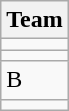<table class="wikitable">
<tr>
<th>Team</th>
</tr>
<tr>
<td></td>
</tr>
<tr>
<td></td>
</tr>
<tr>
<td> B</td>
</tr>
<tr>
<td></td>
</tr>
</table>
